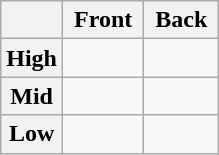<table class="wikitable">
<tr>
<th> </th>
<th align="center"> Front </th>
<th align="center"> Back </th>
</tr>
<tr>
<th><strong>High</strong></th>
<td> </td>
<td align="center"></td>
</tr>
<tr>
<th><strong>Mid</strong></th>
<td> </td>
<td align="center"></td>
</tr>
<tr>
<th><strong>Low</strong></th>
<td align="center"></td>
<td align="center"></td>
</tr>
</table>
